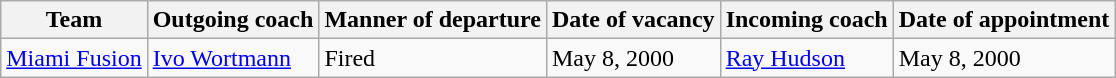<table class="wikitable sortable">
<tr>
<th>Team</th>
<th>Outgoing coach</th>
<th>Manner of departure</th>
<th>Date of vacancy</th>
<th>Incoming coach</th>
<th>Date of appointment</th>
</tr>
<tr>
<td><a href='#'>Miami Fusion</a></td>
<td> <a href='#'>Ivo Wortmann</a></td>
<td>Fired</td>
<td>May 8, 2000</td>
<td> <a href='#'>Ray Hudson</a></td>
<td>May 8, 2000</td>
</tr>
</table>
